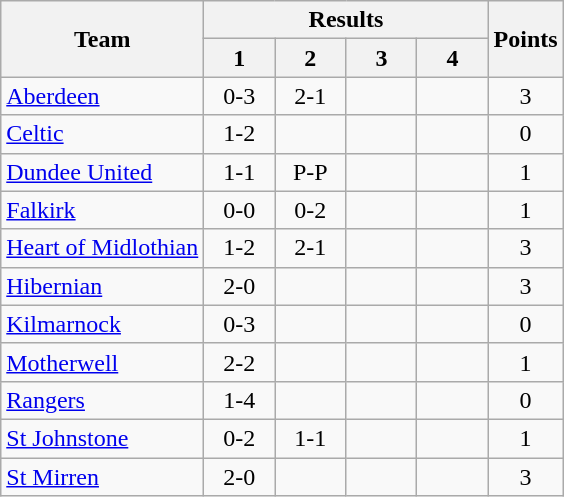<table class="wikitable" style="text-align:center">
<tr>
<th rowspan=2>Team</th>
<th colspan=4>Results</th>
<th rowspan=2>Points</th>
</tr>
<tr>
<th width=40>1</th>
<th width=40>2</th>
<th width=40>3</th>
<th width=40>4</th>
</tr>
<tr>
<td align=left><a href='#'>Aberdeen</a></td>
<td>0-3</td>
<td>2-1</td>
<td></td>
<td></td>
<td>3</td>
</tr>
<tr>
<td align=left><a href='#'>Celtic</a></td>
<td>1-2</td>
<td></td>
<td></td>
<td></td>
<td>0</td>
</tr>
<tr>
<td align=left><a href='#'>Dundee United</a></td>
<td>1-1</td>
<td>P-P</td>
<td></td>
<td></td>
<td>1</td>
</tr>
<tr>
<td align=left><a href='#'>Falkirk</a></td>
<td>0-0</td>
<td>0-2</td>
<td></td>
<td></td>
<td>1</td>
</tr>
<tr>
<td align=left><a href='#'>Heart of Midlothian</a></td>
<td>1-2</td>
<td>2-1</td>
<td></td>
<td></td>
<td>3</td>
</tr>
<tr>
<td align=left><a href='#'>Hibernian</a></td>
<td>2-0</td>
<td></td>
<td></td>
<td></td>
<td>3</td>
</tr>
<tr>
<td align=left><a href='#'>Kilmarnock</a></td>
<td>0-3</td>
<td></td>
<td></td>
<td></td>
<td>0</td>
</tr>
<tr>
<td align=left><a href='#'>Motherwell</a></td>
<td>2-2</td>
<td></td>
<td></td>
<td></td>
<td>1</td>
</tr>
<tr>
<td align=left><a href='#'>Rangers</a></td>
<td>1-4</td>
<td></td>
<td></td>
<td></td>
<td>0</td>
</tr>
<tr>
<td align=left><a href='#'>St Johnstone</a></td>
<td>0-2</td>
<td>1-1</td>
<td></td>
<td></td>
<td>1</td>
</tr>
<tr>
<td align=left><a href='#'>St Mirren</a></td>
<td>2-0</td>
<td></td>
<td></td>
<td></td>
<td>3</td>
</tr>
</table>
